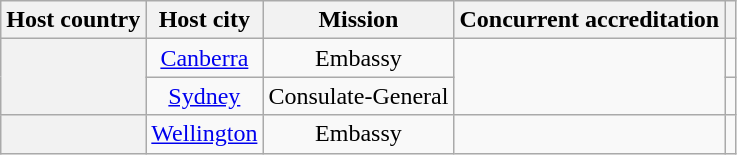<table class="wikitable plainrowheaders" style="text-align:center;">
<tr>
<th scope="col">Host country</th>
<th scope="col">Host city</th>
<th scope="col">Mission</th>
<th scope="col">Concurrent accreditation</th>
<th scope="col"></th>
</tr>
<tr>
<th scope="row" rowspan="2"></th>
<td><a href='#'>Canberra</a></td>
<td>Embassy</td>
<td rowspan="2"></td>
<td></td>
</tr>
<tr>
<td><a href='#'>Sydney</a></td>
<td>Consulate-General</td>
<td></td>
</tr>
<tr>
<th scope="row"></th>
<td><a href='#'>Wellington</a></td>
<td>Embassy</td>
<td></td>
<td></td>
</tr>
</table>
